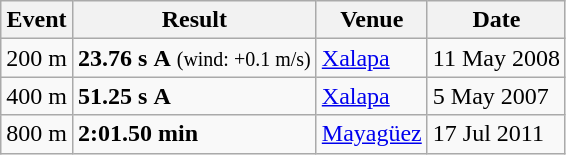<table class="wikitable">
<tr>
<th>Event</th>
<th>Result</th>
<th>Venue</th>
<th>Date</th>
</tr>
<tr>
<td>200 m</td>
<td><strong>23.76 s</strong> <strong>A</strong> <small>(wind: +0.1 m/s)</small></td>
<td> <a href='#'>Xalapa</a></td>
<td>11 May 2008</td>
</tr>
<tr>
<td>400 m</td>
<td><strong>51.25 s</strong> <strong>A</strong></td>
<td> <a href='#'>Xalapa</a></td>
<td>5 May 2007</td>
</tr>
<tr>
<td>800 m</td>
<td><strong>2:01.50 min</strong></td>
<td> <a href='#'>Mayagüez</a></td>
<td>17 Jul 2011</td>
</tr>
</table>
